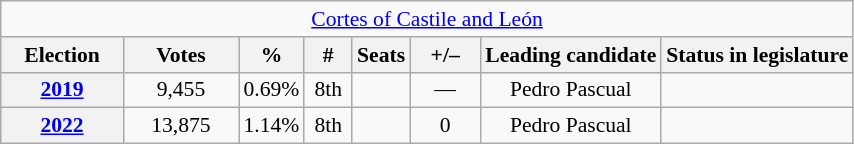<table class="wikitable" style="font-size:90%; text-align:center;">
<tr>
<td colspan="8" align="center"><a href='#'>Cortes of Castile and León</a></td>
</tr>
<tr>
<th width="75">Election</th>
<th width="70">Votes</th>
<th width="35">%</th>
<th width="25">#</th>
<th>Seats</th>
<th width="40">+/–</th>
<th>Leading candidate</th>
<th>Status in legislature</th>
</tr>
<tr>
<th><a href='#'>2019</a></th>
<td>9,455</td>
<td>0.69%</td>
<td>8th</td>
<td></td>
<td>—</td>
<td>Pedro Pascual</td>
<td></td>
</tr>
<tr>
<th><a href='#'>2022</a></th>
<td>13,875</td>
<td>1.14%</td>
<td>8th</td>
<td></td>
<td>0</td>
<td>Pedro Pascual</td>
<td></td>
</tr>
</table>
